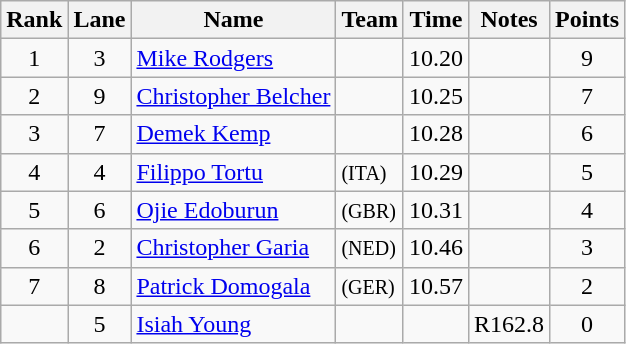<table class="wikitable sortable" style="text-align:center">
<tr>
<th>Rank</th>
<th>Lane</th>
<th>Name</th>
<th>Team</th>
<th>Time</th>
<th>Notes</th>
<th>Points</th>
</tr>
<tr>
<td>1</td>
<td>3</td>
<td align=left><a href='#'>Mike Rodgers</a></td>
<td align=left></td>
<td>10.20</td>
<td></td>
<td>9</td>
</tr>
<tr>
<td>2</td>
<td>9</td>
<td align=left><a href='#'>Christopher Belcher</a></td>
<td align=left></td>
<td>10.25</td>
<td></td>
<td>7</td>
</tr>
<tr>
<td>3</td>
<td>7</td>
<td align=left><a href='#'>Demek Kemp</a></td>
<td align=left></td>
<td>10.28</td>
<td></td>
<td>6</td>
</tr>
<tr>
<td>4</td>
<td>4</td>
<td align=left><a href='#'>Filippo Tortu</a></td>
<td align=left> <small>(ITA)</small></td>
<td>10.29</td>
<td></td>
<td>5</td>
</tr>
<tr>
<td>5</td>
<td>6</td>
<td align=left><a href='#'>Ojie Edoburun</a></td>
<td align=left> <small>(GBR)</small></td>
<td>10.31</td>
<td></td>
<td>4</td>
</tr>
<tr>
<td>6</td>
<td>2</td>
<td align=left><a href='#'>Christopher Garia</a></td>
<td align=left> <small>(NED)</small></td>
<td>10.46</td>
<td></td>
<td>3</td>
</tr>
<tr>
<td>7</td>
<td>8</td>
<td align=left><a href='#'>Patrick Domogala</a></td>
<td align=left> <small>(GER)</small></td>
<td>10.57</td>
<td></td>
<td>2</td>
</tr>
<tr>
<td></td>
<td>5</td>
<td align=left><a href='#'>Isiah Young</a></td>
<td align=left></td>
<td></td>
<td>R162.8</td>
<td>0</td>
</tr>
</table>
